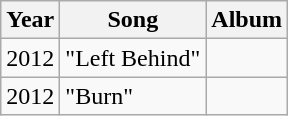<table class="wikitable">
<tr>
<th>Year</th>
<th>Song</th>
<th>Album</th>
</tr>
<tr>
<td>2012</td>
<td>"Left Behind"</td>
<td></td>
</tr>
<tr>
<td>2012</td>
<td>"Burn"</td>
<td></td>
</tr>
</table>
